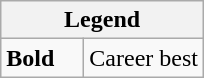<table class="wikitable">
<tr>
<th colspan="2">Legend</th>
</tr>
<tr>
<td style="width:3em;"><strong>Bold</strong></td>
<td>Career best</td>
</tr>
</table>
